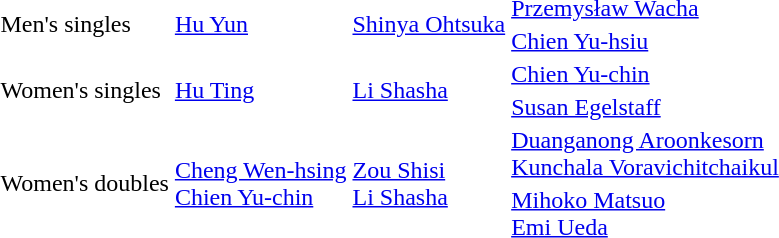<table>
<tr>
<td rowspan="2">Men's singles</td>
<td rowspan="2"> <a href='#'>Hu Yun</a></td>
<td rowspan="2"> <a href='#'>Shinya Ohtsuka</a></td>
<td> <a href='#'>Przemysław Wacha</a></td>
</tr>
<tr>
<td> <a href='#'>Chien Yu-hsiu</a></td>
</tr>
<tr>
<td rowspan="2">Women's singles</td>
<td rowspan="2"> <a href='#'>Hu Ting</a></td>
<td rowspan="2"> <a href='#'>Li Shasha</a></td>
<td> <a href='#'>Chien Yu-chin</a></td>
</tr>
<tr>
<td> <a href='#'>Susan Egelstaff</a></td>
</tr>
<tr>
<td rowspan="2">Women's doubles</td>
<td rowspan="2"> <a href='#'>Cheng Wen-hsing</a><br> <a href='#'>Chien Yu-chin</a></td>
<td rowspan="2"> <a href='#'>Zou Shisi</a><br> <a href='#'>Li Shasha</a></td>
<td> <a href='#'>Duanganong Aroonkesorn</a><br> <a href='#'>Kunchala Voravichitchaikul</a></td>
</tr>
<tr>
<td> <a href='#'>Mihoko Matsuo</a><br> <a href='#'>Emi Ueda</a></td>
</tr>
</table>
